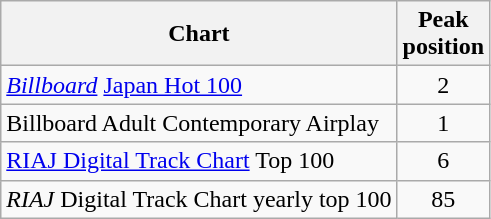<table class="wikitable">
<tr>
<th>Chart</th>
<th>Peak<br>position</th>
</tr>
<tr>
<td><em><a href='#'>Billboard</a></em> <a href='#'>Japan Hot 100</a></td>
<td align="center">2</td>
</tr>
<tr>
<td>Billboard Adult Contemporary Airplay</td>
<td align="center">1</td>
</tr>
<tr>
<td><a href='#'>RIAJ Digital Track Chart</a> Top 100</td>
<td align="center">6</td>
</tr>
<tr>
<td><em>RIAJ</em> Digital Track Chart yearly top 100</td>
<td align="center">85</td>
</tr>
</table>
